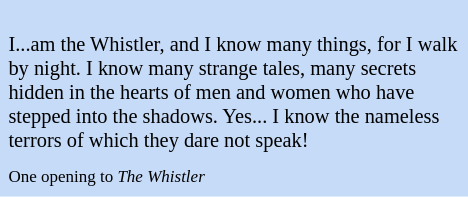<table class="toccolours" style="float: left; margin-left: 1em; margin-right: 1em; font-size: 85%; background:#c6dbf7; color:black; width:23em; max-width: 25%;" cellspacing="5">
<tr>
<td style="text-align: left;"><br>I...am the Whistler, and I know many things, for I walk by night. I know many strange tales, many secrets hidden in the hearts of men and women who have stepped into the shadows. Yes... I know the nameless terrors of which they dare not speak!</td>
</tr>
<tr>
<td style="text-align: left;"><small>One opening to <em>The Whistler</em></small></td>
</tr>
</table>
